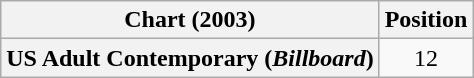<table class="wikitable plainrowheaders" style="text-align:center">
<tr>
<th>Chart (2003)</th>
<th>Position</th>
</tr>
<tr>
<th scope="row">US Adult Contemporary (<em>Billboard</em>)</th>
<td>12</td>
</tr>
</table>
